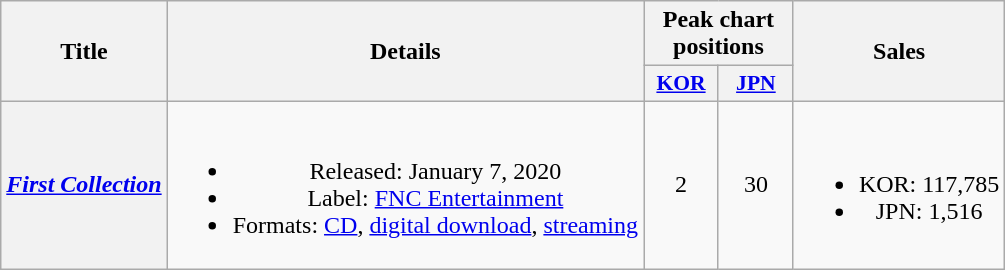<table class="wikitable plainrowheaders" style="text-align:center">
<tr>
<th scope="col" rowspan="2">Title</th>
<th scope="col" rowspan="2">Details</th>
<th scope="col" colspan="2">Peak chart positions</th>
<th scope="col" rowspan="2">Sales</th>
</tr>
<tr>
<th scope="col" style="width:3em;font-size:90%"><a href='#'>KOR</a><br></th>
<th scope="col" style="width:3em;font-size:90%"><a href='#'>JPN</a><br></th>
</tr>
<tr>
<th scope="row"><em><a href='#'>First Collection</a></em></th>
<td><br><ul><li>Released: January 7, 2020</li><li>Label: <a href='#'>FNC Entertainment</a></li><li>Formats: <a href='#'>CD</a>, <a href='#'>digital download</a>, <a href='#'>streaming</a></li></ul></td>
<td>2</td>
<td>30</td>
<td><br><ul><li>KOR: 117,785</li><li>JPN: 1,516 </li></ul></td>
</tr>
</table>
